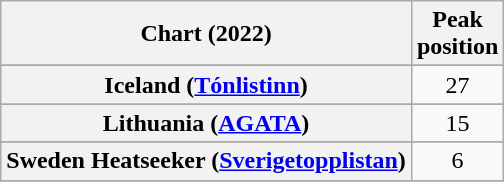<table class="wikitable sortable plainrowheaders" style="text-align:center">
<tr>
<th scope="col">Chart (2022)</th>
<th scope="col">Peak<br>position</th>
</tr>
<tr>
</tr>
<tr>
</tr>
<tr>
</tr>
<tr>
<th scope="row">Iceland (<a href='#'>Tónlistinn</a>)</th>
<td>27</td>
</tr>
<tr>
</tr>
<tr>
<th scope="row">Lithuania (<a href='#'>AGATA</a>)</th>
<td>15</td>
</tr>
<tr>
</tr>
<tr>
</tr>
<tr>
</tr>
<tr>
</tr>
<tr>
<th scope="row">Sweden Heatseeker (<a href='#'>Sverigetopplistan</a>)</th>
<td>6</td>
</tr>
<tr>
</tr>
<tr>
</tr>
<tr>
</tr>
<tr>
</tr>
<tr>
</tr>
</table>
